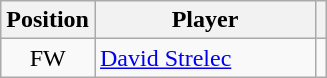<table class="wikitable">
<tr>
<th style="width:50px;">Position</th>
<th style="width:140px;">Player</th>
<th></th>
</tr>
<tr>
<td style="text-align:center;">FW</td>
<td> <a href='#'>David Strelec</a></td>
<td></td>
</tr>
</table>
